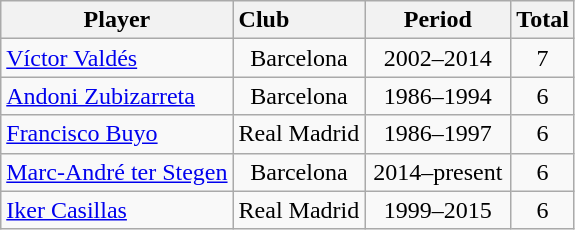<table class="wikitable sortable" style="text-align:center;margin-left:1em">
<tr>
<th>Player</th>
<th style="text-align:left;" style="width:100px;">Club</th>
<th width=90>Period</th>
<th>Total</th>
</tr>
<tr>
<td style="text-align:left;"> <a href='#'>Víctor Valdés</a></td>
<td>Barcelona</td>
<td>2002–2014</td>
<td>7</td>
</tr>
<tr>
<td style="text-align:left;"> <a href='#'>Andoni Zubizarreta</a></td>
<td>Barcelona</td>
<td>1986–1994</td>
<td>6</td>
</tr>
<tr>
<td style="text-align:left;"> <a href='#'>Francisco Buyo</a></td>
<td>Real Madrid</td>
<td>1986–1997</td>
<td>6</td>
</tr>
<tr>
<td style="text-align:left;"> <a href='#'>Marc-André ter Stegen</a></td>
<td>Barcelona</td>
<td>2014–present</td>
<td>6</td>
</tr>
<tr>
<td style="text-align:left;"> <a href='#'>Iker Casillas</a></td>
<td>Real Madrid</td>
<td>1999–2015</td>
<td>6</td>
</tr>
</table>
